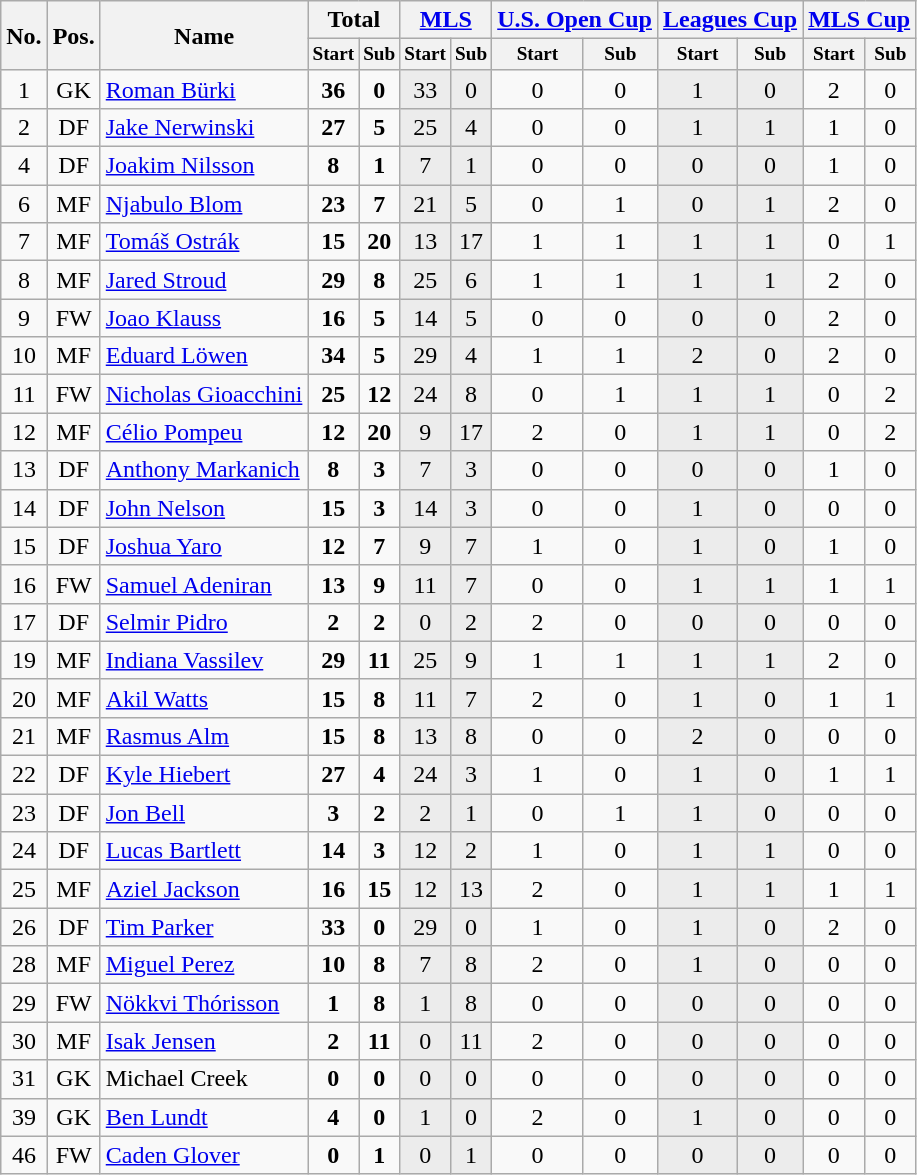<table class="wikitable sortable" style="text-align: center;">
<tr>
<th rowspan="2">No.</th>
<th rowspan="2">Pos.</th>
<th rowspan="2">Name</th>
<th colspan="2"><strong>Total</strong></th>
<th colspan="2" style="white-space:nowrap"><a href='#'>MLS</a></th>
<th colspan="2" style="white-space:nowrap"><a href='#'>U.S. Open Cup</a></th>
<th colspan="2" style="white-space:nowrap"><a href='#'>Leagues Cup</a></th>
<th colspan="2" style="white-space:nowrap"><a href='#'>MLS Cup</a></th>
</tr>
<tr style="font-size:80%"|>
<th>Start</th>
<th>Sub</th>
<th>Start</th>
<th>Sub</th>
<th>Start</th>
<th>Sub</th>
<th>Start</th>
<th>Sub</th>
<th>Start</th>
<th>Sub</th>
</tr>
<tr>
<td>1</td>
<td>GK</td>
<td align=left style="white-space:nowrap"> <a href='#'>Roman Bürki</a></td>
<td><strong>36</strong></td>
<td><strong>0</strong></td>
<td style="background-color: #ececec">33</td>
<td style="background-color: #ececec">0</td>
<td>0</td>
<td>0</td>
<td style="background-color: #ececec">1</td>
<td style="background-color: #ececec">0</td>
<td>2</td>
<td>0</td>
</tr>
<tr>
<td>2</td>
<td>DF</td>
<td align=left style="white-space:nowrap"> <a href='#'>Jake Nerwinski</a></td>
<td><strong>27</strong></td>
<td><strong>5</strong></td>
<td style="background-color: #ececec">25</td>
<td style="background-color: #ececec">4</td>
<td>0</td>
<td>0</td>
<td style="background-color: #ececec">1</td>
<td style="background-color: #ececec">1</td>
<td>1</td>
<td>0</td>
</tr>
<tr>
<td>4</td>
<td>DF</td>
<td align=left style="white-space:nowrap"> <a href='#'>Joakim Nilsson</a></td>
<td><strong>8</strong></td>
<td><strong>1</strong></td>
<td style="background-color: #ececec">7</td>
<td style="background-color: #ececec">1</td>
<td>0</td>
<td>0</td>
<td style="background-color: #ececec">0</td>
<td style="background-color: #ececec">0</td>
<td>1</td>
<td>0</td>
</tr>
<tr>
<td>6</td>
<td>MF</td>
<td align=left style="white-space:nowrap"> <a href='#'>Njabulo Blom</a></td>
<td><strong>23</strong></td>
<td><strong>7</strong></td>
<td style="background-color: #ececec">21</td>
<td style="background-color: #ececec">5</td>
<td>0</td>
<td>1</td>
<td style="background-color: #ececec">0</td>
<td style="background-color: #ececec">1</td>
<td>2</td>
<td>0</td>
</tr>
<tr>
<td>7</td>
<td>MF</td>
<td align=left style="white-space:nowrap"> <a href='#'>Tomáš Ostrák</a></td>
<td><strong>15</strong></td>
<td><strong>20</strong></td>
<td style="background-color: #ececec">13</td>
<td style="background-color: #ececec">17</td>
<td>1</td>
<td>1</td>
<td style="background-color: #ececec">1</td>
<td style="background-color: #ececec">1</td>
<td>0</td>
<td>1</td>
</tr>
<tr>
<td>8</td>
<td>MF</td>
<td align=left style="white-space:nowrap"> <a href='#'>Jared Stroud</a></td>
<td><strong>29</strong></td>
<td><strong>8</strong></td>
<td style="background-color: #ececec">25</td>
<td style="background-color: #ececec">6</td>
<td>1</td>
<td>1</td>
<td style="background-color: #ececec">1</td>
<td style="background-color: #ececec">1</td>
<td>2</td>
<td>0</td>
</tr>
<tr>
<td>9</td>
<td>FW</td>
<td align=left style="white-space:nowrap"> <a href='#'>Joao Klauss</a></td>
<td><strong>16</strong></td>
<td><strong>5</strong></td>
<td style="background-color: #ececec">14</td>
<td style="background-color: #ececec">5</td>
<td>0</td>
<td>0</td>
<td style="background-color: #ececec">0</td>
<td style="background-color: #ececec">0</td>
<td>2</td>
<td>0</td>
</tr>
<tr>
<td>10</td>
<td>MF</td>
<td align=left style="white-space:nowrap"> <a href='#'>Eduard Löwen</a></td>
<td><strong>34</strong></td>
<td><strong>5</strong></td>
<td style="background-color: #ececec">29</td>
<td style="background-color: #ececec">4</td>
<td>1</td>
<td>1</td>
<td style="background-color: #ececec">2</td>
<td style="background-color: #ececec">0</td>
<td>2</td>
<td>0</td>
</tr>
<tr>
<td>11</td>
<td>FW</td>
<td align=left style="white-space:nowrap"> <a href='#'>Nicholas Gioacchini</a></td>
<td><strong>25</strong></td>
<td><strong>12</strong></td>
<td style="background-color: #ececec">24</td>
<td style="background-color: #ececec">8</td>
<td>0</td>
<td>1</td>
<td style="background-color: #ececec">1</td>
<td style="background-color: #ececec">1</td>
<td>0</td>
<td>2</td>
</tr>
<tr>
<td>12</td>
<td>MF</td>
<td align=left style="white-space:nowrap"> <a href='#'>Célio Pompeu</a></td>
<td><strong>12</strong></td>
<td><strong>20</strong></td>
<td style="background-color: #ececec">9</td>
<td style="background-color: #ececec">17</td>
<td>2</td>
<td>0</td>
<td style="background-color: #ececec">1</td>
<td style="background-color: #ececec">1</td>
<td>0</td>
<td>2</td>
</tr>
<tr>
<td>13</td>
<td>DF</td>
<td align=left style="white-space:nowrap"> <a href='#'>Anthony Markanich</a></td>
<td><strong>8</strong></td>
<td><strong>3</strong></td>
<td style="background-color: #ececec">7</td>
<td style="background-color: #ececec">3</td>
<td>0</td>
<td>0</td>
<td style="background-color: #ececec">0</td>
<td style="background-color: #ececec">0</td>
<td>1</td>
<td>0</td>
</tr>
<tr>
<td>14</td>
<td>DF</td>
<td align=left style="white-space:nowrap"> <a href='#'>John Nelson</a></td>
<td><strong>15</strong></td>
<td><strong>3</strong></td>
<td style="background-color: #ececec">14</td>
<td style="background-color: #ececec">3</td>
<td>0</td>
<td>0</td>
<td style="background-color: #ececec">1</td>
<td style="background-color: #ececec">0</td>
<td>0</td>
<td>0</td>
</tr>
<tr>
<td>15</td>
<td>DF</td>
<td align=left style="white-space:nowrap"> <a href='#'>Joshua Yaro</a></td>
<td><strong>12</strong></td>
<td><strong>7</strong></td>
<td style="background-color: #ececec">9</td>
<td style="background-color: #ececec">7</td>
<td>1</td>
<td>0</td>
<td style="background-color: #ececec">1</td>
<td style="background-color: #ececec">0</td>
<td>1</td>
<td>0</td>
</tr>
<tr>
<td>16</td>
<td>FW</td>
<td align=left style="white-space:nowrap"> <a href='#'>Samuel Adeniran</a></td>
<td><strong>13</strong></td>
<td><strong>9</strong></td>
<td style="background-color: #ececec">11</td>
<td style="background-color: #ececec">7</td>
<td>0</td>
<td>0</td>
<td style="background-color: #ececec">1</td>
<td style="background-color: #ececec">1</td>
<td>1</td>
<td>1</td>
</tr>
<tr>
<td>17</td>
<td>DF</td>
<td align=left style="white-space:nowrap"> <a href='#'>Selmir Pidro</a></td>
<td><strong>2</strong></td>
<td><strong>2</strong></td>
<td style="background-color: #ececec">0</td>
<td style="background-color: #ececec">2</td>
<td>2</td>
<td>0</td>
<td style="background-color: #ececec">0</td>
<td style="background-color: #ececec">0</td>
<td>0</td>
<td>0</td>
</tr>
<tr>
<td>19</td>
<td>MF</td>
<td align=left style="white-space:nowrap"> <a href='#'>Indiana Vassilev</a></td>
<td><strong>29</strong></td>
<td><strong>11</strong></td>
<td style="background-color: #ececec">25</td>
<td style="background-color: #ececec">9</td>
<td>1</td>
<td>1</td>
<td style="background-color: #ececec">1</td>
<td style="background-color: #ececec">1</td>
<td>2</td>
<td>0</td>
</tr>
<tr>
<td>20</td>
<td>MF</td>
<td align=left style="white-space:nowrap"> <a href='#'>Akil Watts</a></td>
<td><strong>15</strong></td>
<td><strong>8</strong></td>
<td style="background-color: #ececec">11</td>
<td style="background-color: #ececec">7</td>
<td>2</td>
<td>0</td>
<td style="background-color: #ececec">1</td>
<td style="background-color: #ececec">0</td>
<td>1</td>
<td>1</td>
</tr>
<tr>
<td>21</td>
<td>MF</td>
<td align=left style="white-space:nowrap"> <a href='#'>Rasmus Alm</a></td>
<td><strong>15</strong></td>
<td><strong>8</strong></td>
<td style="background-color: #ececec">13</td>
<td style="background-color: #ececec">8</td>
<td>0</td>
<td>0</td>
<td style="background-color: #ececec">2</td>
<td style="background-color: #ececec">0</td>
<td>0</td>
<td>0</td>
</tr>
<tr>
<td>22</td>
<td>DF</td>
<td align=left style="white-space:nowrap"> <a href='#'>Kyle Hiebert</a></td>
<td><strong>27</strong></td>
<td><strong>4</strong></td>
<td style="background-color: #ececec">24</td>
<td style="background-color: #ececec">3</td>
<td>1</td>
<td>0</td>
<td style="background-color: #ececec">1</td>
<td style="background-color: #ececec">0</td>
<td>1</td>
<td>1</td>
</tr>
<tr>
<td>23</td>
<td>DF</td>
<td align=left style="white-space:nowrap"> <a href='#'>Jon Bell</a></td>
<td><strong>3</strong></td>
<td><strong>2</strong></td>
<td style="background-color: #ececec">2</td>
<td style="background-color: #ececec">1</td>
<td>0</td>
<td>1</td>
<td style="background-color: #ececec">1</td>
<td style="background-color: #ececec">0</td>
<td>0</td>
<td>0</td>
</tr>
<tr>
<td>24</td>
<td>DF</td>
<td align=left style="white-space:nowrap"> <a href='#'>Lucas Bartlett</a></td>
<td><strong>14</strong></td>
<td><strong>3</strong></td>
<td style="background-color: #ececec">12</td>
<td style="background-color: #ececec">2</td>
<td>1</td>
<td>0</td>
<td style="background-color: #ececec">1</td>
<td style="background-color: #ececec">1</td>
<td>0</td>
<td>0</td>
</tr>
<tr>
<td>25</td>
<td>MF</td>
<td align=left style="white-space:nowrap"> <a href='#'>Aziel Jackson</a></td>
<td><strong>16</strong></td>
<td><strong>15</strong></td>
<td style="background-color: #ececec">12</td>
<td style="background-color: #ececec">13</td>
<td>2</td>
<td>0</td>
<td style="background-color: #ececec">1</td>
<td style="background-color: #ececec">1</td>
<td>1</td>
<td>1</td>
</tr>
<tr>
<td>26</td>
<td>DF</td>
<td align=left style="white-space:nowrap"> <a href='#'>Tim Parker</a></td>
<td><strong>33</strong></td>
<td><strong>0</strong></td>
<td style="background-color: #ececec">29</td>
<td style="background-color: #ececec">0</td>
<td>1</td>
<td>0</td>
<td style="background-color: #ececec">1</td>
<td style="background-color: #ececec">0</td>
<td>2</td>
<td>0</td>
</tr>
<tr>
<td>28</td>
<td>MF</td>
<td align=left style="white-space:nowrap"> <a href='#'>Miguel Perez</a></td>
<td><strong>10</strong></td>
<td><strong>8</strong></td>
<td style="background-color: #ececec">7</td>
<td style="background-color: #ececec">8</td>
<td>2</td>
<td>0</td>
<td style="background-color: #ececec">1</td>
<td style="background-color: #ececec">0</td>
<td>0</td>
<td>0</td>
</tr>
<tr>
<td>29</td>
<td>FW</td>
<td align=left style="white-space:nowrap"> <a href='#'>Nökkvi Thórisson</a></td>
<td><strong>1</strong></td>
<td><strong>8</strong></td>
<td style="background-color: #ececec">1</td>
<td style="background-color: #ececec">8</td>
<td>0</td>
<td>0</td>
<td style="background-color: #ececec">0</td>
<td style="background-color: #ececec">0</td>
<td>0</td>
<td>0</td>
</tr>
<tr>
<td>30</td>
<td>MF</td>
<td align=left style="white-space:nowrap"> <a href='#'>Isak Jensen</a></td>
<td><strong>2</strong></td>
<td><strong>11</strong></td>
<td style="background-color: #ececec">0</td>
<td style="background-color: #ececec">11</td>
<td>2</td>
<td>0</td>
<td style="background-color: #ececec">0</td>
<td style="background-color: #ececec">0</td>
<td>0</td>
<td>0</td>
</tr>
<tr>
<td>31</td>
<td>GK</td>
<td align=left style="white-space:nowrap"> Michael Creek</td>
<td><strong>0</strong></td>
<td><strong>0</strong></td>
<td style="background-color: #ececec">0</td>
<td style="background-color: #ececec">0</td>
<td>0</td>
<td>0</td>
<td style="background-color: #ececec">0</td>
<td style="background-color: #ececec">0</td>
<td>0</td>
<td>0</td>
</tr>
<tr>
<td>39</td>
<td>GK</td>
<td align=left style="white-space:nowrap"> <a href='#'>Ben Lundt</a></td>
<td><strong>4</strong></td>
<td><strong>0</strong></td>
<td style="background-color: #ececec">1</td>
<td style="background-color: #ececec">0</td>
<td>2</td>
<td>0</td>
<td style="background-color: #ececec">1</td>
<td style="background-color: #ececec">0</td>
<td>0</td>
<td>0</td>
</tr>
<tr>
<td>46</td>
<td>FW</td>
<td align=left style="white-space:nowrap"> <a href='#'>Caden Glover</a></td>
<td><strong>0</strong></td>
<td><strong>1</strong></td>
<td style="background-color: #ececec">0</td>
<td style="background-color: #ececec">1</td>
<td>0</td>
<td>0</td>
<td style="background-color: #ececec">0</td>
<td style="background-color: #ececec">0</td>
<td>0</td>
<td>0</td>
</tr>
</table>
